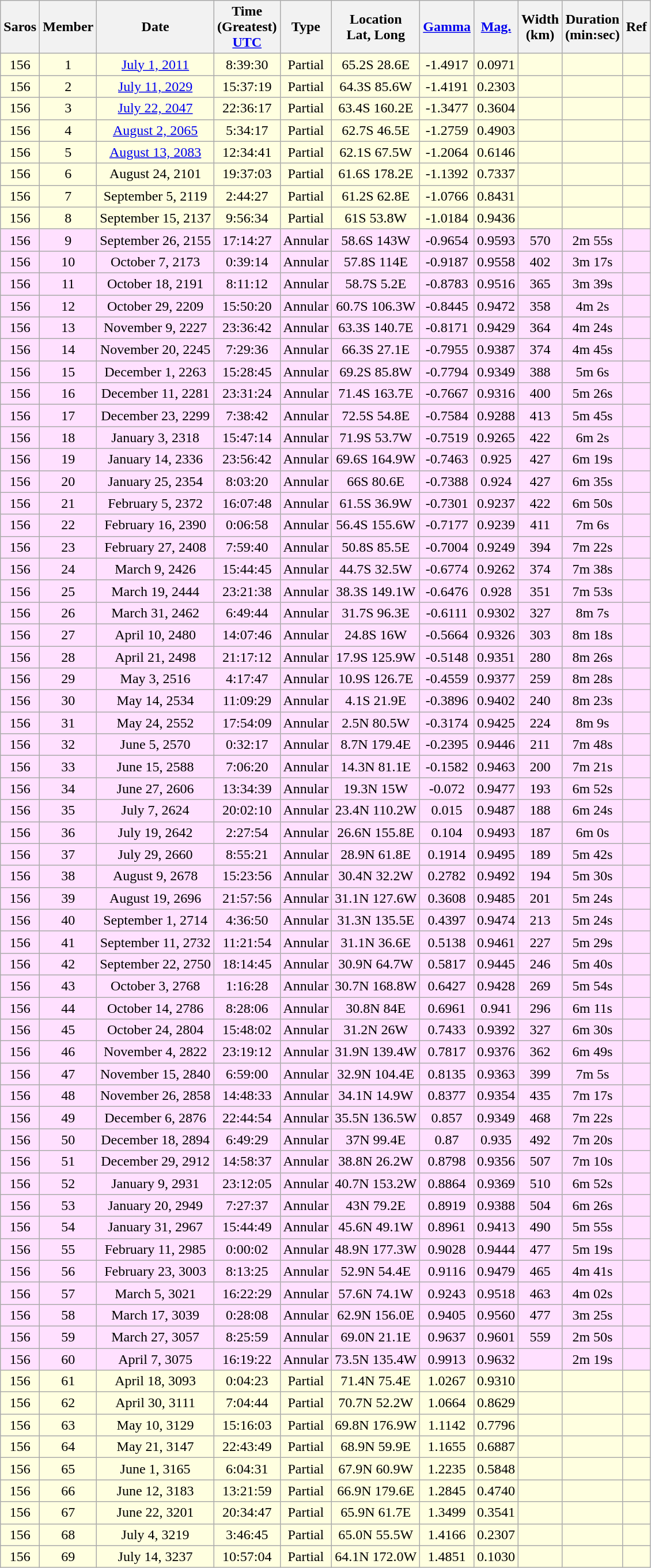<table class=wikitable>
<tr align=center>
<th>Saros</th>
<th>Member</th>
<th>Date</th>
<th>Time<br>(Greatest)<br><a href='#'>UTC</a></th>
<th>Type</th>
<th>Location<br>Lat, Long</th>
<th><a href='#'>Gamma</a></th>
<th><a href='#'>Mag.</a></th>
<th>Width<br>(km)</th>
<th>Duration<br>(min:sec)</th>
<th>Ref</th>
</tr>
<tr align=center bgcolor=#ffffe0>
<td>156</td>
<td>1</td>
<td><a href='#'>July 1, 2011</a></td>
<td>8:39:30</td>
<td>Partial</td>
<td>65.2S 28.6E</td>
<td>-1.4917</td>
<td>0.0971</td>
<td></td>
<td></td>
<td></td>
</tr>
<tr align=center bgcolor=#ffffe0>
<td>156</td>
<td>2</td>
<td><a href='#'>July 11, 2029</a></td>
<td>15:37:19</td>
<td>Partial</td>
<td>64.3S 85.6W</td>
<td>-1.4191</td>
<td>0.2303</td>
<td></td>
<td></td>
<td></td>
</tr>
<tr align=center bgcolor=#ffffe0>
<td>156</td>
<td>3</td>
<td><a href='#'>July 22, 2047</a></td>
<td>22:36:17</td>
<td>Partial</td>
<td>63.4S 160.2E</td>
<td>-1.3477</td>
<td>0.3604</td>
<td></td>
<td></td>
<td></td>
</tr>
<tr align=center bgcolor=#ffffe0>
<td>156</td>
<td>4</td>
<td><a href='#'>August 2, 2065</a></td>
<td>5:34:17</td>
<td>Partial</td>
<td>62.7S 46.5E</td>
<td>-1.2759</td>
<td>0.4903</td>
<td></td>
<td></td>
<td></td>
</tr>
<tr align=center bgcolor=#ffffe0>
<td>156</td>
<td>5</td>
<td><a href='#'>August 13, 2083</a></td>
<td>12:34:41</td>
<td>Partial</td>
<td>62.1S 67.5W</td>
<td>-1.2064</td>
<td>0.6146</td>
<td></td>
<td></td>
<td></td>
</tr>
<tr align=center bgcolor=#ffffe0>
<td>156</td>
<td>6</td>
<td>August 24, 2101</td>
<td>19:37:03</td>
<td>Partial</td>
<td>61.6S 178.2E</td>
<td>-1.1392</td>
<td>0.7337</td>
<td></td>
<td></td>
<td></td>
</tr>
<tr align=center bgcolor=#ffffe0>
<td>156</td>
<td>7</td>
<td>September 5, 2119</td>
<td>2:44:27</td>
<td>Partial</td>
<td>61.2S 62.8E</td>
<td>-1.0766</td>
<td>0.8431</td>
<td></td>
<td></td>
<td></td>
</tr>
<tr align=center bgcolor=#ffffe0>
<td>156</td>
<td>8</td>
<td>September 15, 2137</td>
<td>9:56:34</td>
<td>Partial</td>
<td>61S 53.8W</td>
<td>-1.0184</td>
<td>0.9436</td>
<td></td>
<td></td>
<td></td>
</tr>
<tr align=center bgcolor=#ffe0ff>
<td>156</td>
<td>9</td>
<td>September 26, 2155</td>
<td>17:14:27</td>
<td>Annular</td>
<td>58.6S 143W</td>
<td>-0.9654</td>
<td>0.9593</td>
<td>570</td>
<td>2m 55s</td>
<td></td>
</tr>
<tr align=center bgcolor=#ffe0ff>
<td>156</td>
<td>10</td>
<td>October 7, 2173</td>
<td>0:39:14</td>
<td>Annular</td>
<td>57.8S 114E</td>
<td>-0.9187</td>
<td>0.9558</td>
<td>402</td>
<td>3m 17s</td>
<td></td>
</tr>
<tr align=center bgcolor=#ffe0ff>
<td>156</td>
<td>11</td>
<td>October 18, 2191</td>
<td>8:11:12</td>
<td>Annular</td>
<td>58.7S 5.2E</td>
<td>-0.8783</td>
<td>0.9516</td>
<td>365</td>
<td>3m 39s</td>
<td></td>
</tr>
<tr align=center bgcolor=#ffe0ff>
<td>156</td>
<td>12</td>
<td>October 29, 2209</td>
<td>15:50:20</td>
<td>Annular</td>
<td>60.7S 106.3W</td>
<td>-0.8445</td>
<td>0.9472</td>
<td>358</td>
<td>4m 2s</td>
<td></td>
</tr>
<tr align=center bgcolor=#ffe0ff>
<td>156</td>
<td>13</td>
<td>November 9, 2227</td>
<td>23:36:42</td>
<td>Annular</td>
<td>63.3S 140.7E</td>
<td>-0.8171</td>
<td>0.9429</td>
<td>364</td>
<td>4m 24s</td>
<td></td>
</tr>
<tr align=center bgcolor=#ffe0ff>
<td>156</td>
<td>14</td>
<td>November 20, 2245</td>
<td>7:29:36</td>
<td>Annular</td>
<td>66.3S 27.1E</td>
<td>-0.7955</td>
<td>0.9387</td>
<td>374</td>
<td>4m 45s</td>
<td></td>
</tr>
<tr align=center bgcolor=#ffe0ff>
<td>156</td>
<td>15</td>
<td>December 1, 2263</td>
<td>15:28:45</td>
<td>Annular</td>
<td>69.2S 85.8W</td>
<td>-0.7794</td>
<td>0.9349</td>
<td>388</td>
<td>5m 6s</td>
<td></td>
</tr>
<tr align=center bgcolor=#ffe0ff>
<td>156</td>
<td>16</td>
<td>December 11, 2281</td>
<td>23:31:24</td>
<td>Annular</td>
<td>71.4S 163.7E</td>
<td>-0.7667</td>
<td>0.9316</td>
<td>400</td>
<td>5m 26s</td>
<td></td>
</tr>
<tr align=center bgcolor=#ffe0ff>
<td>156</td>
<td>17</td>
<td>December 23, 2299</td>
<td>7:38:42</td>
<td>Annular</td>
<td>72.5S 54.8E</td>
<td>-0.7584</td>
<td>0.9288</td>
<td>413</td>
<td>5m 45s</td>
<td></td>
</tr>
<tr align=center bgcolor=#ffe0ff>
<td>156</td>
<td>18</td>
<td>January 3, 2318</td>
<td>15:47:14</td>
<td>Annular</td>
<td>71.9S 53.7W</td>
<td>-0.7519</td>
<td>0.9265</td>
<td>422</td>
<td>6m 2s</td>
<td></td>
</tr>
<tr align=center bgcolor=#ffe0ff>
<td>156</td>
<td>19</td>
<td>January 14, 2336</td>
<td>23:56:42</td>
<td>Annular</td>
<td>69.6S 164.9W</td>
<td>-0.7463</td>
<td>0.925</td>
<td>427</td>
<td>6m 19s</td>
<td></td>
</tr>
<tr align=center bgcolor=#ffe0ff>
<td>156</td>
<td>20</td>
<td>January 25, 2354</td>
<td>8:03:20</td>
<td>Annular</td>
<td>66S 80.6E</td>
<td>-0.7388</td>
<td>0.924</td>
<td>427</td>
<td>6m 35s</td>
<td></td>
</tr>
<tr align=center bgcolor=#ffe0ff>
<td>156</td>
<td>21</td>
<td>February 5, 2372</td>
<td>16:07:48</td>
<td>Annular</td>
<td>61.5S 36.9W</td>
<td>-0.7301</td>
<td>0.9237</td>
<td>422</td>
<td>6m 50s</td>
<td></td>
</tr>
<tr align=center bgcolor=#ffe0ff>
<td>156</td>
<td>22</td>
<td>February 16, 2390</td>
<td>0:06:58</td>
<td>Annular</td>
<td>56.4S 155.6W</td>
<td>-0.7177</td>
<td>0.9239</td>
<td>411</td>
<td>7m 6s</td>
<td></td>
</tr>
<tr align=center bgcolor=#ffe0ff>
<td>156</td>
<td>23</td>
<td>February 27, 2408</td>
<td>7:59:40</td>
<td>Annular</td>
<td>50.8S 85.5E</td>
<td>-0.7004</td>
<td>0.9249</td>
<td>394</td>
<td>7m 22s</td>
<td></td>
</tr>
<tr align=center bgcolor=#ffe0ff>
<td>156</td>
<td>24</td>
<td>March 9, 2426</td>
<td>15:44:45</td>
<td>Annular</td>
<td>44.7S 32.5W</td>
<td>-0.6774</td>
<td>0.9262</td>
<td>374</td>
<td>7m 38s</td>
<td></td>
</tr>
<tr align=center bgcolor=#ffe0ff>
<td>156</td>
<td>25</td>
<td>March 19, 2444</td>
<td>23:21:38</td>
<td>Annular</td>
<td>38.3S 149.1W</td>
<td>-0.6476</td>
<td>0.928</td>
<td>351</td>
<td>7m 53s</td>
<td></td>
</tr>
<tr align=center bgcolor=#ffe0ff>
<td>156</td>
<td>26</td>
<td>March 31, 2462</td>
<td>6:49:44</td>
<td>Annular</td>
<td>31.7S 96.3E</td>
<td>-0.6111</td>
<td>0.9302</td>
<td>327</td>
<td>8m 7s</td>
<td></td>
</tr>
<tr align=center bgcolor=#ffe0ff>
<td>156</td>
<td>27</td>
<td>April 10, 2480</td>
<td>14:07:46</td>
<td>Annular</td>
<td>24.8S 16W</td>
<td>-0.5664</td>
<td>0.9326</td>
<td>303</td>
<td>8m 18s</td>
<td></td>
</tr>
<tr align=center bgcolor=#ffe0ff>
<td>156</td>
<td>28</td>
<td>April 21, 2498</td>
<td>21:17:12</td>
<td>Annular</td>
<td>17.9S 125.9W</td>
<td>-0.5148</td>
<td>0.9351</td>
<td>280</td>
<td>8m 26s</td>
<td></td>
</tr>
<tr align=center bgcolor=#ffe0ff>
<td>156</td>
<td>29</td>
<td>May 3, 2516</td>
<td>4:17:47</td>
<td>Annular</td>
<td>10.9S 126.7E</td>
<td>-0.4559</td>
<td>0.9377</td>
<td>259</td>
<td>8m 28s</td>
<td></td>
</tr>
<tr align=center bgcolor=#ffe0ff>
<td>156</td>
<td>30</td>
<td>May 14, 2534</td>
<td>11:09:29</td>
<td>Annular</td>
<td>4.1S 21.9E</td>
<td>-0.3896</td>
<td>0.9402</td>
<td>240</td>
<td>8m 23s</td>
<td></td>
</tr>
<tr align=center bgcolor=#ffe0ff>
<td>156</td>
<td>31</td>
<td>May 24, 2552</td>
<td>17:54:09</td>
<td>Annular</td>
<td>2.5N 80.5W</td>
<td>-0.3174</td>
<td>0.9425</td>
<td>224</td>
<td>8m 9s</td>
<td></td>
</tr>
<tr align=center bgcolor=#ffe0ff>
<td>156</td>
<td>32</td>
<td>June 5, 2570</td>
<td>0:32:17</td>
<td>Annular</td>
<td>8.7N 179.4E</td>
<td>-0.2395</td>
<td>0.9446</td>
<td>211</td>
<td>7m 48s</td>
<td></td>
</tr>
<tr align=center bgcolor=#ffe0ff>
<td>156</td>
<td>33</td>
<td>June 15, 2588</td>
<td>7:06:20</td>
<td>Annular</td>
<td>14.3N 81.1E</td>
<td>-0.1582</td>
<td>0.9463</td>
<td>200</td>
<td>7m 21s</td>
<td></td>
</tr>
<tr align=center bgcolor=#ffe0ff>
<td>156</td>
<td>34</td>
<td>June 27, 2606</td>
<td>13:34:39</td>
<td>Annular</td>
<td>19.3N 15W</td>
<td>-0.072</td>
<td>0.9477</td>
<td>193</td>
<td>6m 52s</td>
<td></td>
</tr>
<tr align=center bgcolor=#ffe0ff>
<td>156</td>
<td>35</td>
<td>July 7, 2624</td>
<td>20:02:10</td>
<td>Annular</td>
<td>23.4N 110.2W</td>
<td>0.015</td>
<td>0.9487</td>
<td>188</td>
<td>6m 24s</td>
<td></td>
</tr>
<tr align=center bgcolor=#ffe0ff>
<td>156</td>
<td>36</td>
<td>July 19, 2642</td>
<td>2:27:54</td>
<td>Annular</td>
<td>26.6N 155.8E</td>
<td>0.104</td>
<td>0.9493</td>
<td>187</td>
<td>6m 0s</td>
<td></td>
</tr>
<tr align=center bgcolor=#ffe0ff>
<td>156</td>
<td>37</td>
<td>July 29, 2660</td>
<td>8:55:21</td>
<td>Annular</td>
<td>28.9N 61.8E</td>
<td>0.1914</td>
<td>0.9495</td>
<td>189</td>
<td>5m 42s</td>
<td></td>
</tr>
<tr align=center bgcolor=#ffe0ff>
<td>156</td>
<td>38</td>
<td>August 9, 2678</td>
<td>15:23:56</td>
<td>Annular</td>
<td>30.4N 32.2W</td>
<td>0.2782</td>
<td>0.9492</td>
<td>194</td>
<td>5m 30s</td>
<td></td>
</tr>
<tr align=center bgcolor=#ffe0ff>
<td>156</td>
<td>39</td>
<td>August 19, 2696</td>
<td>21:57:56</td>
<td>Annular</td>
<td>31.1N 127.6W</td>
<td>0.3608</td>
<td>0.9485</td>
<td>201</td>
<td>5m 24s</td>
<td></td>
</tr>
<tr align=center bgcolor=#ffe0ff>
<td>156</td>
<td>40</td>
<td>September 1, 2714</td>
<td>4:36:50</td>
<td>Annular</td>
<td>31.3N 135.5E</td>
<td>0.4397</td>
<td>0.9474</td>
<td>213</td>
<td>5m 24s</td>
<td></td>
</tr>
<tr align=center bgcolor=#ffe0ff>
<td>156</td>
<td>41</td>
<td>September 11, 2732</td>
<td>11:21:54</td>
<td>Annular</td>
<td>31.1N 36.6E</td>
<td>0.5138</td>
<td>0.9461</td>
<td>227</td>
<td>5m 29s</td>
<td></td>
</tr>
<tr align=center bgcolor=#ffe0ff>
<td>156</td>
<td>42</td>
<td>September 22, 2750</td>
<td>18:14:45</td>
<td>Annular</td>
<td>30.9N 64.7W</td>
<td>0.5817</td>
<td>0.9445</td>
<td>246</td>
<td>5m 40s</td>
<td></td>
</tr>
<tr align=center bgcolor=#ffe0ff>
<td>156</td>
<td>43</td>
<td>October 3, 2768</td>
<td>1:16:28</td>
<td>Annular</td>
<td>30.7N 168.8W</td>
<td>0.6427</td>
<td>0.9428</td>
<td>269</td>
<td>5m 54s</td>
<td></td>
</tr>
<tr align=center bgcolor=#ffe0ff>
<td>156</td>
<td>44</td>
<td>October 14, 2786</td>
<td>8:28:06</td>
<td>Annular</td>
<td>30.8N 84E</td>
<td>0.6961</td>
<td>0.941</td>
<td>296</td>
<td>6m 11s</td>
<td></td>
</tr>
<tr align=center bgcolor=#ffe0ff>
<td>156</td>
<td>45</td>
<td>October 24, 2804</td>
<td>15:48:02</td>
<td>Annular</td>
<td>31.2N 26W</td>
<td>0.7433</td>
<td>0.9392</td>
<td>327</td>
<td>6m 30s</td>
<td></td>
</tr>
<tr align=center bgcolor=#ffe0ff>
<td>156</td>
<td>46</td>
<td>November 4, 2822</td>
<td>23:19:12</td>
<td>Annular</td>
<td>31.9N 139.4W</td>
<td>0.7817</td>
<td>0.9376</td>
<td>362</td>
<td>6m 49s</td>
<td></td>
</tr>
<tr align=center bgcolor=#ffe0ff>
<td>156</td>
<td>47</td>
<td>November 15, 2840</td>
<td>6:59:00</td>
<td>Annular</td>
<td>32.9N 104.4E</td>
<td>0.8135</td>
<td>0.9363</td>
<td>399</td>
<td>7m 5s</td>
<td></td>
</tr>
<tr align=center bgcolor=#ffe0ff>
<td>156</td>
<td>48</td>
<td>November 26, 2858</td>
<td>14:48:33</td>
<td>Annular</td>
<td>34.1N 14.9W</td>
<td>0.8377</td>
<td>0.9354</td>
<td>435</td>
<td>7m 17s</td>
<td></td>
</tr>
<tr align=center bgcolor=#ffe0ff>
<td>156</td>
<td>49</td>
<td>December 6, 2876</td>
<td>22:44:54</td>
<td>Annular</td>
<td>35.5N 136.5W</td>
<td>0.857</td>
<td>0.9349</td>
<td>468</td>
<td>7m 22s</td>
<td></td>
</tr>
<tr align=center bgcolor=#ffe0ff>
<td>156</td>
<td>50</td>
<td>December 18, 2894</td>
<td>6:49:29</td>
<td>Annular</td>
<td>37N 99.4E</td>
<td>0.87</td>
<td>0.935</td>
<td>492</td>
<td>7m 20s</td>
<td></td>
</tr>
<tr align=center bgcolor=#ffe0ff>
<td>156</td>
<td>51</td>
<td>December 29, 2912</td>
<td>14:58:37</td>
<td>Annular</td>
<td>38.8N 26.2W</td>
<td>0.8798</td>
<td>0.9356</td>
<td>507</td>
<td>7m 10s</td>
<td></td>
</tr>
<tr align=center bgcolor=#ffe0ff>
<td>156</td>
<td>52</td>
<td>January 9, 2931</td>
<td>23:12:05</td>
<td>Annular</td>
<td>40.7N 153.2W</td>
<td>0.8864</td>
<td>0.9369</td>
<td>510</td>
<td>6m 52s</td>
<td></td>
</tr>
<tr align=center bgcolor=#ffe0ff>
<td>156</td>
<td>53</td>
<td>January 20, 2949</td>
<td>7:27:37</td>
<td>Annular</td>
<td>43N 79.2E</td>
<td>0.8919</td>
<td>0.9388</td>
<td>504</td>
<td>6m 26s</td>
<td></td>
</tr>
<tr align=center bgcolor=#ffe0ff>
<td>156</td>
<td>54</td>
<td>January 31, 2967</td>
<td>15:44:49</td>
<td>Annular</td>
<td>45.6N 49.1W</td>
<td>0.8961</td>
<td>0.9413</td>
<td>490</td>
<td>5m 55s</td>
<td></td>
</tr>
<tr align=center bgcolor=#ffe0ff>
<td>156</td>
<td>55</td>
<td>February 11, 2985</td>
<td>0:00:02</td>
<td>Annular</td>
<td>48.9N 177.3W</td>
<td>0.9028</td>
<td>0.9444</td>
<td>477</td>
<td>5m 19s</td>
<td></td>
</tr>
<tr align=center bgcolor=#ffe0ff>
<td>156</td>
<td>56</td>
<td>February 23, 3003</td>
<td>8:13:25</td>
<td>Annular</td>
<td>52.9N  54.4E</td>
<td>0.9116</td>
<td>0.9479</td>
<td>465</td>
<td>4m 41s</td>
<td></td>
</tr>
<tr align=center bgcolor=#ffe0ff>
<td>156</td>
<td>57</td>
<td>March 5, 3021</td>
<td>16:22:29</td>
<td>Annular</td>
<td>57.6N  74.1W</td>
<td>0.9243</td>
<td>0.9518</td>
<td>463</td>
<td>4m 02s</td>
<td></td>
</tr>
<tr align=center bgcolor=#ffe0ff>
<td>156</td>
<td>58</td>
<td>March 17, 3039</td>
<td>0:28:08</td>
<td>Annular</td>
<td>62.9N 156.0E</td>
<td>0.9405</td>
<td>0.9560</td>
<td>477</td>
<td>3m 25s</td>
<td></td>
</tr>
<tr align=center bgcolor=#ffe0ff>
<td>156</td>
<td>59</td>
<td>March 27, 3057</td>
<td>8:25:59</td>
<td>Annular</td>
<td>69.0N  21.1E</td>
<td>0.9637</td>
<td>0.9601</td>
<td>559</td>
<td>2m 50s</td>
<td></td>
</tr>
<tr align=center bgcolor=#ffe0ff>
<td>156</td>
<td>60</td>
<td>April 7, 3075</td>
<td>16:19:22</td>
<td>Annular</td>
<td>73.5N 135.4W</td>
<td>0.9913</td>
<td>0.9632</td>
<td></td>
<td>2m 19s</td>
<td></td>
</tr>
<tr align=center bgcolor=#ffffe0>
<td>156</td>
<td>61</td>
<td>April 18, 3093</td>
<td>0:04:23</td>
<td>Partial</td>
<td>71.4N  75.4E</td>
<td>1.0267</td>
<td>0.9310</td>
<td></td>
<td></td>
<td></td>
</tr>
<tr align=center bgcolor=#ffffe0>
<td>156</td>
<td>62</td>
<td>April 30, 3111</td>
<td>7:04:44</td>
<td>Partial</td>
<td>70.7N  52.2W</td>
<td>1.0664</td>
<td>0.8629</td>
<td></td>
<td></td>
<td></td>
</tr>
<tr align=center bgcolor=#ffffe0>
<td>156</td>
<td>63</td>
<td>May 10, 3129</td>
<td>15:16:03</td>
<td>Partial</td>
<td>69.8N 176.9W</td>
<td>1.1142</td>
<td>0.7796</td>
<td></td>
<td></td>
<td></td>
</tr>
<tr align=center bgcolor=#ffffe0>
<td>156</td>
<td>64</td>
<td>May 21, 3147</td>
<td>22:43:49</td>
<td>Partial</td>
<td>68.9N  59.9E</td>
<td>1.1655</td>
<td>0.6887</td>
<td></td>
<td></td>
<td></td>
</tr>
<tr align=center bgcolor=#ffffe0>
<td>156</td>
<td>65</td>
<td>June 1, 3165</td>
<td>6:04:31</td>
<td>Partial</td>
<td>67.9N  60.9W</td>
<td>1.2235</td>
<td>0.5848</td>
<td></td>
<td></td>
<td></td>
</tr>
<tr align=center bgcolor=#ffffe0>
<td>156</td>
<td>66</td>
<td>June 12, 3183</td>
<td>13:21:59</td>
<td>Partial</td>
<td>66.9N 179.6E</td>
<td>1.2845</td>
<td>0.4740</td>
<td></td>
<td></td>
<td></td>
</tr>
<tr align=center bgcolor=#ffffe0>
<td>156</td>
<td>67</td>
<td>June 22, 3201</td>
<td>20:34:47</td>
<td>Partial</td>
<td>65.9N  61.7E</td>
<td>1.3499</td>
<td>0.3541</td>
<td></td>
<td></td>
<td></td>
</tr>
<tr align=center bgcolor=#ffffe0>
<td>156</td>
<td>68</td>
<td>July 4, 3219</td>
<td>3:46:45</td>
<td>Partial</td>
<td>65.0N  55.5W</td>
<td>1.4166</td>
<td>0.2307</td>
<td></td>
<td></td>
<td></td>
</tr>
<tr align=center bgcolor=#ffffe0>
<td>156</td>
<td>69</td>
<td>July 14, 3237</td>
<td>10:57:04</td>
<td>Partial</td>
<td>64.1N 172.0W</td>
<td>1.4851</td>
<td>0.1030</td>
<td></td>
<td></td>
<td></td>
</tr>
</table>
